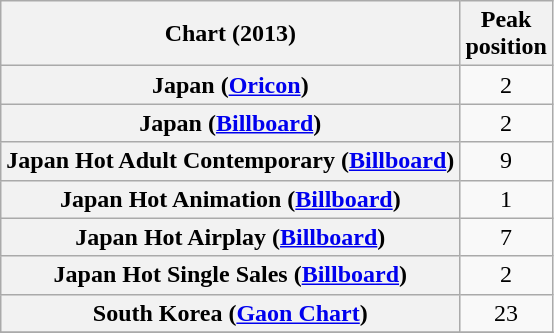<table class="wikitable plainrowheaders">
<tr>
<th>Chart (2013)</th>
<th>Peak<br>position</th>
</tr>
<tr>
<th scope="row">Japan (<a href='#'>Oricon</a>)</th>
<td style="text-align:center;">2</td>
</tr>
<tr>
<th scope="row">Japan (<a href='#'>Billboard</a>)</th>
<td style="text-align:center;">2</td>
</tr>
<tr>
<th scope="row">Japan Hot Adult Contemporary (<a href='#'>Billboard</a>)</th>
<td style="text-align:center;">9</td>
</tr>
<tr>
<th scope="row">Japan Hot Animation (<a href='#'>Billboard</a>)</th>
<td style="text-align:center;">1</td>
</tr>
<tr>
<th scope="row">Japan Hot Airplay (<a href='#'>Billboard</a>)</th>
<td style="text-align:center;">7</td>
</tr>
<tr>
<th scope="row">Japan Hot Single Sales (<a href='#'>Billboard</a>)</th>
<td style="text-align:center;">2</td>
</tr>
<tr>
<th scope="row">South Korea (<a href='#'>Gaon Chart</a>)</th>
<td style="text-align:center;">23</td>
</tr>
<tr>
</tr>
</table>
